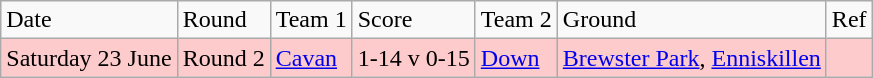<table class="wikitable">
<tr>
<td>Date</td>
<td>Round</td>
<td>Team 1</td>
<td>Score</td>
<td>Team 2</td>
<td>Ground</td>
<td>Ref</td>
</tr>
<tr style="background:#fdcbcb;">
<td>Saturday 23 June</td>
<td>Round 2</td>
<td><a href='#'>Cavan</a></td>
<td>1-14 v 0-15</td>
<td><a href='#'>Down</a></td>
<td><a href='#'>Brewster Park</a>, <a href='#'>Enniskillen</a></td>
<td></td>
</tr>
</table>
